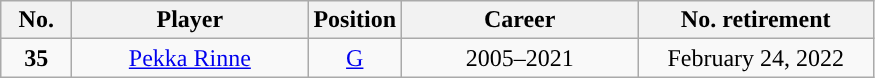<table class="wikitable" style="text-align:center">
<tr>
<th style="width:40px;">No.</th>
<th style="width:150px;">Player</th>
<th style="width:40px;">Position</th>
<th style="width:150px;">Career</th>
<th style="width:150px;">No. retirement</th>
</tr>
<tr>
<td><strong>35</strong></td>
<td><a href='#'>Pekka Rinne</a></td>
<td><a href='#'>G</a></td>
<td>2005–2021</td>
<td>February 24, 2022</td>
</tr>
</table>
